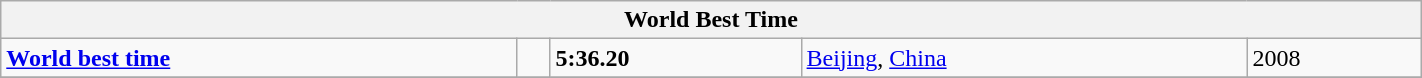<table class="wikitable" width=75%>
<tr>
<th colspan=5>World Best Time</th>
</tr>
<tr>
<td><strong><a href='#'>World best time</a></strong></td>
<td></td>
<td><strong>5:36.20</strong></td>
<td><a href='#'>Beijing</a>, <a href='#'>China</a></td>
<td>2008</td>
</tr>
<tr>
</tr>
</table>
